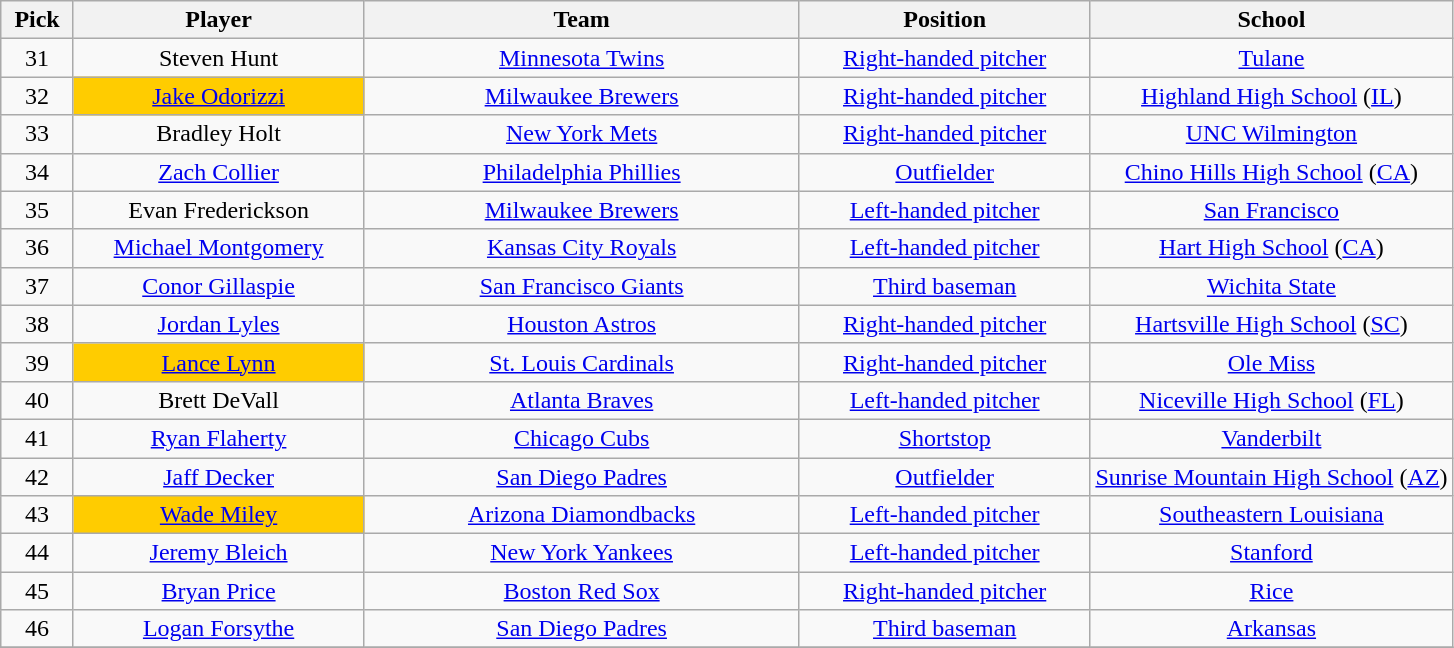<table class="wikitable sortable" style="text-align:center">
<tr>
<th width="5%">Pick</th>
<th width="20%">Player</th>
<th width="30%">Team</th>
<th width="20%">Position</th>
<th width="25%">School</th>
</tr>
<tr>
<td>31</td>
<td>Steven Hunt</td>
<td><a href='#'>Minnesota Twins</a></td>
<td><a href='#'>Right-handed pitcher</a></td>
<td><a href='#'>Tulane</a></td>
</tr>
<tr>
<td>32</td>
<td bgcolor="#FFCC00"><a href='#'>Jake Odorizzi</a></td>
<td><a href='#'>Milwaukee Brewers</a></td>
<td><a href='#'>Right-handed pitcher</a></td>
<td><a href='#'>Highland High School</a> (<a href='#'>IL</a>)</td>
</tr>
<tr>
<td>33</td>
<td>Bradley Holt</td>
<td><a href='#'>New York Mets</a></td>
<td><a href='#'>Right-handed pitcher</a></td>
<td><a href='#'>UNC Wilmington</a></td>
</tr>
<tr>
<td>34</td>
<td><a href='#'>Zach Collier</a></td>
<td><a href='#'>Philadelphia Phillies</a></td>
<td><a href='#'>Outfielder</a></td>
<td><a href='#'>Chino Hills High School</a> (<a href='#'>CA</a>)</td>
</tr>
<tr>
<td>35</td>
<td>Evan Frederickson</td>
<td><a href='#'>Milwaukee Brewers</a></td>
<td><a href='#'>Left-handed pitcher</a></td>
<td><a href='#'>San Francisco</a></td>
</tr>
<tr>
<td>36</td>
<td><a href='#'>Michael Montgomery</a></td>
<td><a href='#'>Kansas City Royals</a></td>
<td><a href='#'>Left-handed pitcher</a></td>
<td><a href='#'>Hart High School</a> (<a href='#'>CA</a>)</td>
</tr>
<tr>
<td>37</td>
<td><a href='#'>Conor Gillaspie</a></td>
<td><a href='#'>San Francisco Giants</a></td>
<td><a href='#'>Third baseman</a></td>
<td><a href='#'>Wichita State</a></td>
</tr>
<tr>
<td>38</td>
<td><a href='#'>Jordan Lyles</a></td>
<td><a href='#'>Houston Astros</a></td>
<td><a href='#'>Right-handed pitcher</a></td>
<td><a href='#'>Hartsville High School</a> (<a href='#'>SC</a>)</td>
</tr>
<tr>
<td>39</td>
<td bgcolor="#FFCC00"><a href='#'>Lance Lynn</a></td>
<td><a href='#'>St. Louis Cardinals</a></td>
<td><a href='#'>Right-handed pitcher</a></td>
<td><a href='#'>Ole Miss</a></td>
</tr>
<tr>
<td>40</td>
<td>Brett DeVall</td>
<td><a href='#'>Atlanta Braves</a></td>
<td><a href='#'>Left-handed pitcher</a></td>
<td><a href='#'>Niceville High School</a> (<a href='#'>FL</a>)</td>
</tr>
<tr>
<td>41</td>
<td><a href='#'>Ryan Flaherty</a></td>
<td><a href='#'>Chicago Cubs</a></td>
<td><a href='#'>Shortstop</a></td>
<td><a href='#'>Vanderbilt</a></td>
</tr>
<tr>
<td>42</td>
<td><a href='#'>Jaff Decker</a></td>
<td><a href='#'>San Diego Padres</a></td>
<td><a href='#'>Outfielder</a></td>
<td><a href='#'>Sunrise Mountain High School</a> (<a href='#'>AZ</a>)</td>
</tr>
<tr>
<td>43</td>
<td bgcolor="#FFCC00"><a href='#'>Wade Miley</a></td>
<td><a href='#'>Arizona Diamondbacks</a></td>
<td><a href='#'>Left-handed pitcher</a></td>
<td><a href='#'>Southeastern Louisiana</a></td>
</tr>
<tr>
<td>44</td>
<td><a href='#'>Jeremy Bleich</a></td>
<td><a href='#'>New York Yankees</a></td>
<td><a href='#'>Left-handed pitcher</a></td>
<td><a href='#'>Stanford</a></td>
</tr>
<tr>
<td>45</td>
<td><a href='#'>Bryan Price</a></td>
<td><a href='#'>Boston Red Sox</a></td>
<td><a href='#'>Right-handed pitcher</a></td>
<td><a href='#'>Rice</a></td>
</tr>
<tr>
<td>46</td>
<td><a href='#'>Logan Forsythe</a></td>
<td><a href='#'>San Diego Padres</a></td>
<td><a href='#'>Third baseman</a></td>
<td><a href='#'>Arkansas</a></td>
</tr>
<tr>
</tr>
</table>
